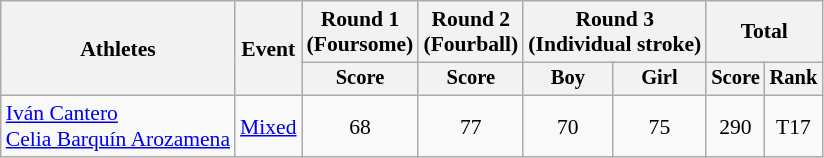<table class="wikitable" style="font-size:90%">
<tr>
<th rowspan="2">Athletes</th>
<th rowspan="2">Event</th>
<th>Round 1<br>(Foursome)</th>
<th>Round 2<br>(Fourball)</th>
<th colspan="2">Round 3<br>(Individual stroke)</th>
<th colspan="2">Total</th>
</tr>
<tr style="font-size:95%">
<th>Score</th>
<th>Score</th>
<th>Boy</th>
<th>Girl</th>
<th>Score</th>
<th>Rank</th>
</tr>
<tr align=center>
<td align=left><a href='#'>Iván Cantero</a><br><a href='#'>Celia Barquín Arozamena</a></td>
<td align=left><a href='#'>Mixed</a></td>
<td>68</td>
<td>77</td>
<td>70</td>
<td>75</td>
<td>290</td>
<td>T17</td>
</tr>
</table>
